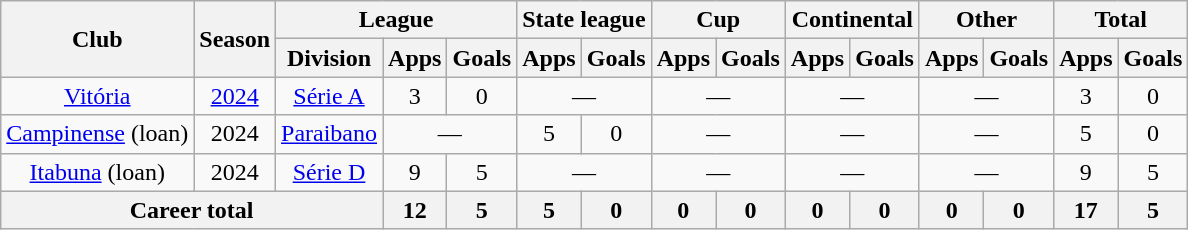<table class="wikitable" style="text-align: center;">
<tr>
<th rowspan="2">Club</th>
<th rowspan="2">Season</th>
<th colspan="3">League</th>
<th colspan="2">State league</th>
<th colspan="2">Cup</th>
<th colspan="2">Continental</th>
<th colspan="2">Other</th>
<th colspan="2">Total</th>
</tr>
<tr>
<th>Division</th>
<th>Apps</th>
<th>Goals</th>
<th>Apps</th>
<th>Goals</th>
<th>Apps</th>
<th>Goals</th>
<th>Apps</th>
<th>Goals</th>
<th>Apps</th>
<th>Goals</th>
<th>Apps</th>
<th>Goals</th>
</tr>
<tr>
<td valign="center"><a href='#'>Vitória</a></td>
<td><a href='#'>2024</a></td>
<td><a href='#'>Série A</a></td>
<td>3</td>
<td>0</td>
<td colspan="2">—</td>
<td colspan="2">—</td>
<td colspan="2">—</td>
<td colspan="2">—</td>
<td>3</td>
<td>0</td>
</tr>
<tr>
<td valign="center"><a href='#'>Campinense</a> (loan)</td>
<td>2024</td>
<td><a href='#'>Paraibano</a></td>
<td colspan="2">—</td>
<td>5</td>
<td>0</td>
<td colspan="2">—</td>
<td colspan="2">—</td>
<td colspan="2">—</td>
<td>5</td>
<td>0</td>
</tr>
<tr>
<td valign="center"><a href='#'>Itabuna</a> (loan)</td>
<td>2024</td>
<td><a href='#'>Série D</a></td>
<td>9</td>
<td>5</td>
<td colspan="2">—</td>
<td colspan="2">—</td>
<td colspan="2">—</td>
<td colspan="2">—</td>
<td>9</td>
<td>5</td>
</tr>
<tr>
<th colspan="3"><strong>Career total</strong></th>
<th>12</th>
<th>5</th>
<th>5</th>
<th>0</th>
<th>0</th>
<th>0</th>
<th>0</th>
<th>0</th>
<th>0</th>
<th>0</th>
<th>17</th>
<th>5</th>
</tr>
</table>
